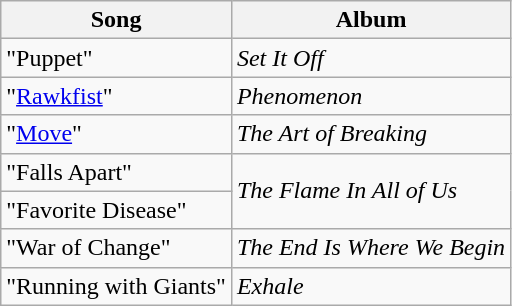<table class="wikitable">
<tr>
<th>Song</th>
<th>Album</th>
</tr>
<tr>
<td>"Puppet"</td>
<td><em>Set It Off</em></td>
</tr>
<tr>
<td>"<a href='#'>Rawkfist</a>"</td>
<td><em>Phenomenon</em></td>
</tr>
<tr>
<td>"<a href='#'>Move</a>"</td>
<td><em>The Art of Breaking</em></td>
</tr>
<tr>
<td>"Falls Apart"</td>
<td rowspan="2"><em>The Flame In All of Us</em></td>
</tr>
<tr>
<td>"Favorite Disease"</td>
</tr>
<tr>
<td>"War of Change"</td>
<td><em>The End Is Where We Begin</em></td>
</tr>
<tr>
<td>"Running with Giants"</td>
<td><em>Exhale</em></td>
</tr>
</table>
